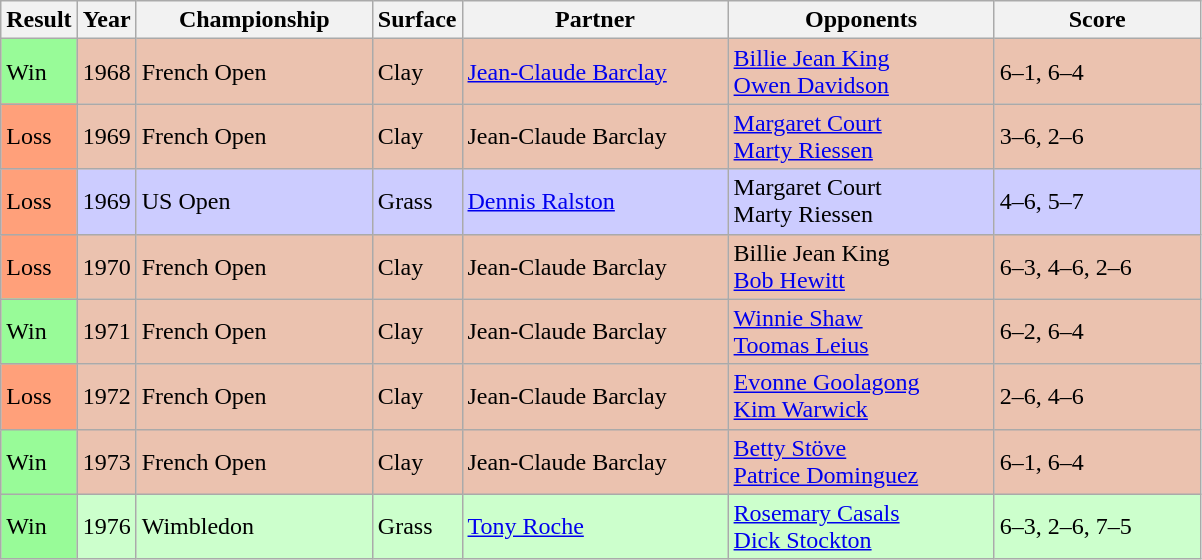<table class="sortable wikitable">
<tr>
<th>Result</th>
<th>Year</th>
<th style="width:150px">Championship</th>
<th style="width:50px">Surface</th>
<th style="width:170px">Partner</th>
<th style="width:170px">Opponents</th>
<th style="width:130px" class="unsortable">Score</th>
</tr>
<tr style="background:#ebc2af;">
<td style="background:#98fb98;">Win</td>
<td>1968</td>
<td>French Open</td>
<td>Clay</td>
<td> <a href='#'>Jean-Claude Barclay</a></td>
<td> <a href='#'>Billie Jean King</a> <br>  <a href='#'>Owen Davidson</a></td>
<td>6–1, 6–4</td>
</tr>
<tr style="background:#ebc2af;">
<td style="background:#ffa07a;">Loss</td>
<td>1969</td>
<td>French Open</td>
<td>Clay</td>
<td> Jean-Claude Barclay</td>
<td> <a href='#'>Margaret Court</a> <br>  <a href='#'>Marty Riessen</a></td>
<td>3–6, 2–6</td>
</tr>
<tr style="background:#ccf;">
<td style="background:#ffa07a;">Loss</td>
<td>1969</td>
<td>US Open</td>
<td>Grass</td>
<td> <a href='#'>Dennis Ralston</a></td>
<td> Margaret Court <br>  Marty Riessen</td>
<td>4–6, 5–7</td>
</tr>
<tr style="background:#ebc2af;">
<td style="background:#ffa07a;">Loss</td>
<td>1970</td>
<td>French Open</td>
<td>Clay</td>
<td> Jean-Claude Barclay</td>
<td> Billie Jean King <br>  <a href='#'>Bob Hewitt</a></td>
<td>6–3, 4–6, 2–6</td>
</tr>
<tr style="background:#ebc2af;">
<td style="background:#98fb98;">Win</td>
<td>1971</td>
<td>French Open</td>
<td>Clay</td>
<td> Jean-Claude Barclay</td>
<td> <a href='#'>Winnie Shaw</a> <br>  <a href='#'>Toomas Leius</a></td>
<td>6–2, 6–4</td>
</tr>
<tr style="background:#ebc2af;">
<td style="background:#ffa07a;">Loss</td>
<td>1972</td>
<td>French Open</td>
<td>Clay</td>
<td> Jean-Claude Barclay</td>
<td> <a href='#'>Evonne Goolagong</a> <br>  <a href='#'>Kim Warwick</a></td>
<td>2–6, 4–6</td>
</tr>
<tr style="background:#ebc2af;">
<td style="background:#98fb98;">Win</td>
<td>1973</td>
<td>French Open</td>
<td>Clay</td>
<td> Jean-Claude Barclay</td>
<td> <a href='#'>Betty Stöve</a> <br>  <a href='#'>Patrice Dominguez</a></td>
<td>6–1, 6–4</td>
</tr>
<tr style="background:#cfc;">
<td style="background:#98fb98;">Win</td>
<td>1976</td>
<td>Wimbledon</td>
<td>Grass</td>
<td> <a href='#'>Tony Roche</a></td>
<td> <a href='#'>Rosemary Casals</a> <br>  <a href='#'>Dick Stockton</a></td>
<td>6–3, 2–6, 7–5</td>
</tr>
</table>
